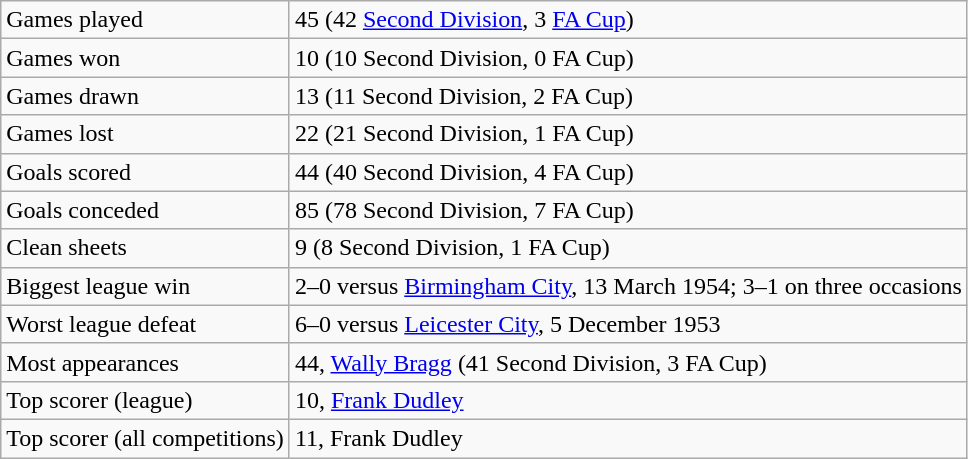<table class="wikitable">
<tr>
<td>Games played</td>
<td>45 (42 <a href='#'>Second Division</a>, 3 <a href='#'>FA Cup</a>)</td>
</tr>
<tr>
<td>Games won</td>
<td>10 (10 Second Division, 0 FA Cup)</td>
</tr>
<tr>
<td>Games drawn</td>
<td>13 (11 Second Division, 2 FA Cup)</td>
</tr>
<tr>
<td>Games lost</td>
<td>22 (21 Second Division, 1 FA Cup)</td>
</tr>
<tr>
<td>Goals scored</td>
<td>44 (40 Second Division, 4 FA Cup)</td>
</tr>
<tr>
<td>Goals conceded</td>
<td>85 (78 Second Division, 7 FA Cup)</td>
</tr>
<tr>
<td>Clean sheets</td>
<td>9 (8 Second Division, 1 FA Cup)</td>
</tr>
<tr>
<td>Biggest league win</td>
<td>2–0 versus <a href='#'>Birmingham City</a>, 13 March 1954; 3–1 on three occasions</td>
</tr>
<tr>
<td>Worst league defeat</td>
<td>6–0 versus <a href='#'>Leicester City</a>, 5 December 1953</td>
</tr>
<tr>
<td>Most appearances</td>
<td>44, <a href='#'>Wally Bragg</a> (41 Second Division, 3 FA Cup)</td>
</tr>
<tr>
<td>Top scorer (league)</td>
<td>10, <a href='#'>Frank Dudley</a></td>
</tr>
<tr>
<td>Top scorer (all competitions)</td>
<td>11, Frank Dudley</td>
</tr>
</table>
